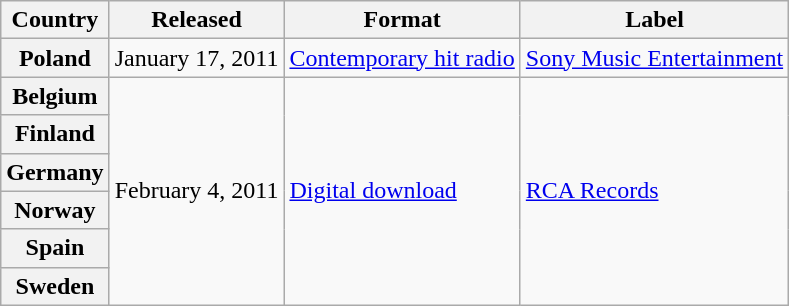<table class="wikitable plainrowheaders">
<tr>
<th>Country</th>
<th>Released</th>
<th>Format</th>
<th>Label</th>
</tr>
<tr>
<th scope="row">Poland</th>
<td>January 17, 2011</td>
<td><a href='#'>Contemporary hit radio</a></td>
<td><a href='#'>Sony Music Entertainment</a></td>
</tr>
<tr>
<th scope="row">Belgium</th>
<td rowspan="6">February 4, 2011</td>
<td rowspan="6"><a href='#'>Digital download</a></td>
<td rowspan="6"><a href='#'>RCA Records</a></td>
</tr>
<tr>
<th scope="row">Finland</th>
</tr>
<tr>
<th scope="row">Germany</th>
</tr>
<tr>
<th scope="row">Norway</th>
</tr>
<tr>
<th scope="row">Spain</th>
</tr>
<tr>
<th scope="row">Sweden</th>
</tr>
</table>
